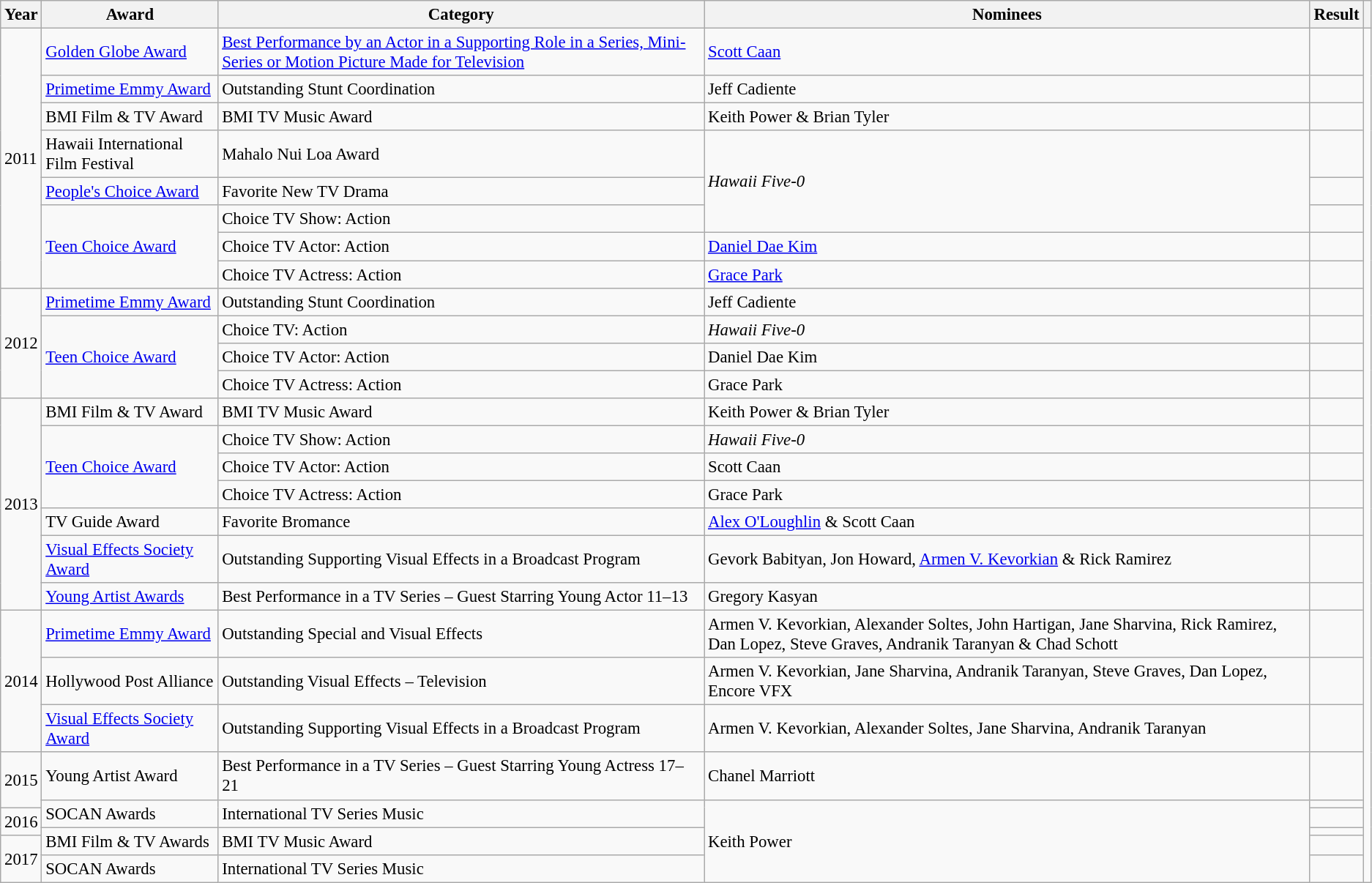<table class="wikitable" style="font-size: 95%;">
<tr style="text-align:center;">
<th>Year</th>
<th>Award</th>
<th>Category</th>
<th>Nominees</th>
<th>Result</th>
<th></th>
</tr>
<tr>
<td rowspan="8">2011</td>
<td><a href='#'>Golden Globe Award</a></td>
<td><a href='#'>Best Performance by an Actor in a Supporting Role in a Series, Mini-Series or Motion Picture Made for Television</a></td>
<td><a href='#'>Scott Caan</a></td>
<td></td>
<td rowspan="28"></td>
</tr>
<tr>
<td><a href='#'>Primetime Emmy Award</a></td>
<td>Outstanding Stunt Coordination</td>
<td>Jeff Cadiente</td>
<td></td>
</tr>
<tr>
<td>BMI Film & TV Award</td>
<td>BMI TV Music Award</td>
<td>Keith Power & Brian Tyler</td>
<td></td>
</tr>
<tr>
<td>Hawaii International Film Festival</td>
<td>Mahalo Nui Loa Award</td>
<td rowspan="3"><em>Hawaii Five-0</em></td>
<td></td>
</tr>
<tr>
<td><a href='#'>People's Choice Award</a></td>
<td>Favorite New TV Drama</td>
<td></td>
</tr>
<tr>
<td rowspan="3"><a href='#'>Teen Choice Award</a></td>
<td>Choice TV Show: Action</td>
<td></td>
</tr>
<tr>
<td>Choice TV Actor: Action</td>
<td><a href='#'>Daniel Dae Kim</a></td>
<td></td>
</tr>
<tr>
<td>Choice TV Actress: Action</td>
<td><a href='#'>Grace Park</a></td>
<td></td>
</tr>
<tr>
<td rowspan="4">2012</td>
<td><a href='#'>Primetime Emmy Award</a></td>
<td>Outstanding Stunt Coordination</td>
<td>Jeff Cadiente</td>
<td></td>
</tr>
<tr>
<td rowspan="3"><a href='#'>Teen Choice Award</a></td>
<td>Choice TV: Action</td>
<td><em>Hawaii Five-0</em></td>
<td></td>
</tr>
<tr>
<td>Choice TV Actor: Action</td>
<td>Daniel Dae Kim</td>
<td></td>
</tr>
<tr>
<td>Choice TV Actress: Action</td>
<td>Grace Park</td>
<td></td>
</tr>
<tr>
<td rowspan="7">2013</td>
<td>BMI Film & TV Award</td>
<td>BMI TV Music Award</td>
<td>Keith Power & Brian Tyler</td>
<td></td>
</tr>
<tr>
<td rowspan="3"><a href='#'>Teen Choice Award</a></td>
<td>Choice TV Show: Action</td>
<td><em>Hawaii Five-0</em></td>
<td></td>
</tr>
<tr>
<td>Choice TV Actor: Action</td>
<td>Scott Caan</td>
<td></td>
</tr>
<tr>
<td>Choice TV Actress: Action</td>
<td>Grace Park</td>
<td></td>
</tr>
<tr>
<td>TV Guide Award</td>
<td>Favorite Bromance</td>
<td><a href='#'>Alex O'Loughlin</a> & Scott Caan</td>
<td></td>
</tr>
<tr>
<td><a href='#'>Visual Effects Society Award</a></td>
<td>Outstanding Supporting Visual Effects in a Broadcast Program</td>
<td>Gevork Babityan, Jon Howard, <a href='#'>Armen V. Kevorkian</a> & Rick Ramirez</td>
<td></td>
</tr>
<tr>
<td><a href='#'>Young Artist Awards</a></td>
<td>Best Performance in a TV Series – Guest Starring Young Actor 11–13</td>
<td>Gregory Kasyan</td>
<td></td>
</tr>
<tr>
<td rowspan="3">2014</td>
<td><a href='#'>Primetime Emmy Award</a></td>
<td>Outstanding Special and Visual Effects</td>
<td>Armen V. Kevorkian, Alexander Soltes, John Hartigan, Jane Sharvina, Rick Ramirez, Dan Lopez, Steve Graves, Andranik Taranyan & Chad Schott</td>
<td></td>
</tr>
<tr>
<td>Hollywood Post Alliance</td>
<td>Outstanding Visual Effects – Television</td>
<td>Armen V. Kevorkian, Jane Sharvina, Andranik Taranyan, Steve Graves, Dan Lopez, Encore VFX</td>
<td></td>
</tr>
<tr>
<td><a href='#'>Visual Effects Society Award</a></td>
<td>Outstanding Supporting Visual Effects in a Broadcast Program</td>
<td>Armen V. Kevorkian, Alexander Soltes, Jane Sharvina, Andranik Taranyan</td>
<td></td>
</tr>
<tr>
<td rowspan="2">2015</td>
<td>Young Artist Award</td>
<td>Best Performance in a TV Series – Guest Starring Young Actress 17–21</td>
<td>Chanel Marriott</td>
<td></td>
</tr>
<tr>
<td rowspan="2">SOCAN Awards</td>
<td rowspan="2">International TV Series Music</td>
<td rowspan="5">Keith Power</td>
<td></td>
</tr>
<tr>
<td rowspan="2">2016</td>
<td></td>
</tr>
<tr>
<td rowspan="2">BMI Film & TV Awards</td>
<td rowspan="2">BMI TV Music Award</td>
<td></td>
</tr>
<tr>
<td rowspan="2">2017</td>
<td></td>
</tr>
<tr>
<td>SOCAN Awards</td>
<td>International TV Series Music</td>
<td></td>
</tr>
</table>
